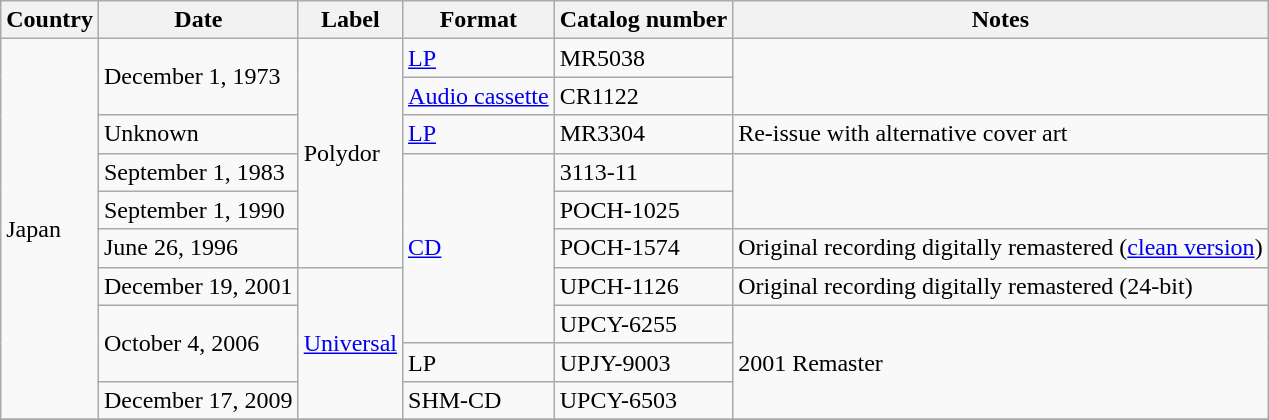<table class="wikitable">
<tr>
<th>Country</th>
<th>Date</th>
<th>Label</th>
<th>Format</th>
<th>Catalog number</th>
<th>Notes</th>
</tr>
<tr>
<td rowspan="10">Japan</td>
<td rowspan="2">December 1, 1973</td>
<td rowspan="6">Polydor</td>
<td><a href='#'>LP</a></td>
<td>MR5038</td>
</tr>
<tr>
<td><a href='#'>Audio cassette</a></td>
<td>CR1122</td>
</tr>
<tr>
<td>Unknown</td>
<td><a href='#'>LP</a></td>
<td>MR3304</td>
<td>Re-issue with alternative cover art</td>
</tr>
<tr>
<td>September 1, 1983</td>
<td rowspan="5"><a href='#'>CD</a></td>
<td>3113-11</td>
</tr>
<tr>
<td>September 1, 1990</td>
<td>POCH-1025</td>
</tr>
<tr>
<td>June 26, 1996</td>
<td>POCH-1574</td>
<td>Original recording digitally remastered (<a href='#'>clean version</a>)</td>
</tr>
<tr>
<td>December 19, 2001</td>
<td rowspan="4"><a href='#'>Universal</a></td>
<td>UPCH-1126</td>
<td>Original recording digitally remastered (24-bit)</td>
</tr>
<tr>
<td rowspan="2">October 4, 2006</td>
<td>UPCY-6255</td>
<td rowspan="3">2001 Remaster</td>
</tr>
<tr>
<td>LP</td>
<td>UPJY-9003</td>
</tr>
<tr>
<td>December 17, 2009</td>
<td>SHM-CD</td>
<td>UPCY-6503</td>
</tr>
<tr>
</tr>
</table>
